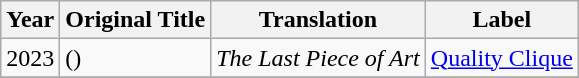<table class="wikitable sortable" border="2">
<tr>
<th scope="col">Year</th>
<th scope="col">Original Title</th>
<th scope="col">Translation</th>
<th scope="col">Label</th>
</tr>
<tr>
<td>2023</td>
<td><em></em> ()</td>
<td><em>The Last Piece of Art</em></td>
<td><a href='#'>Quality Clique</a></td>
</tr>
<tr>
</tr>
</table>
